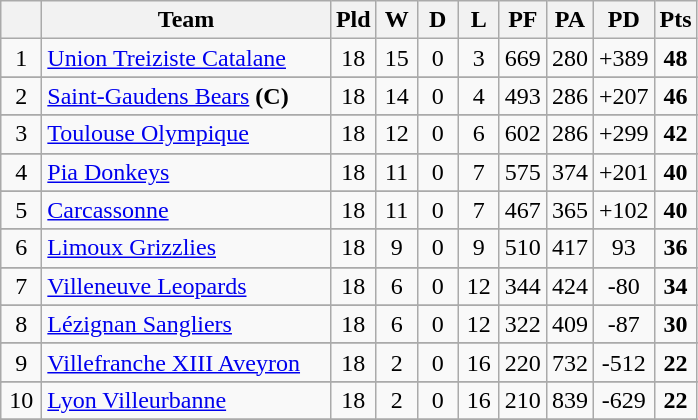<table class="wikitable" style="text-align:center;">
<tr>
<th width=20 abbr="Position"></th>
<th width=185>Team</th>
<th width=20 abbr="Played">Pld</th>
<th width=20 abbr="Won">W</th>
<th width=20 abbr="Drawn">D</th>
<th width=20 abbr="Lost">L</th>
<th width=20 abbr="Points for">PF</th>
<th width=20 abbr="Points against">PA</th>
<th width=20 abbr="Points difference">PD</th>
<th width=20 abbr="Points">Pts</th>
</tr>
<tr>
<td>1</td>
<td style="text-align:left;"> <a href='#'>Union Treiziste Catalane</a></td>
<td>18</td>
<td>15</td>
<td>0</td>
<td>3</td>
<td>669</td>
<td>280</td>
<td>+389</td>
<td><strong>48</strong></td>
</tr>
<tr>
</tr>
<tr>
<td>2</td>
<td style="text-align:left;"> <a href='#'>Saint-Gaudens Bears</a> <strong>(C)</strong></td>
<td>18</td>
<td>14</td>
<td>0</td>
<td>4</td>
<td>493</td>
<td>286</td>
<td>+207</td>
<td><strong>46</strong></td>
</tr>
<tr>
</tr>
<tr>
<td>3</td>
<td style="text-align:left;"> <a href='#'>Toulouse Olympique</a></td>
<td>18</td>
<td>12</td>
<td>0</td>
<td>6</td>
<td>602</td>
<td>286</td>
<td>+299</td>
<td><strong>42</strong></td>
</tr>
<tr>
</tr>
<tr>
<td>4</td>
<td style="text-align:left;"> <a href='#'>Pia Donkeys</a></td>
<td>18</td>
<td>11</td>
<td>0</td>
<td>7</td>
<td>575</td>
<td>374</td>
<td>+201</td>
<td><strong>40</strong></td>
</tr>
<tr>
</tr>
<tr>
<td>5</td>
<td style="text-align:left;"> <a href='#'>Carcassonne</a></td>
<td>18</td>
<td>11</td>
<td>0</td>
<td>7</td>
<td>467</td>
<td>365</td>
<td>+102</td>
<td><strong>40</strong></td>
</tr>
<tr>
</tr>
<tr>
<td>6</td>
<td style="text-align:left;"> <a href='#'>Limoux Grizzlies</a></td>
<td>18</td>
<td>9</td>
<td>0</td>
<td>9</td>
<td>510</td>
<td>417</td>
<td>93</td>
<td><strong>36</strong></td>
</tr>
<tr>
</tr>
<tr>
<td>7</td>
<td style="text-align:left;"> <a href='#'>Villeneuve Leopards</a></td>
<td>18</td>
<td>6</td>
<td>0</td>
<td>12</td>
<td>344</td>
<td>424</td>
<td>-80</td>
<td><strong>34</strong></td>
</tr>
<tr>
</tr>
<tr>
<td>8</td>
<td style="text-align:left;"> <a href='#'>Lézignan Sangliers</a></td>
<td>18</td>
<td>6</td>
<td>0</td>
<td>12</td>
<td>322</td>
<td>409</td>
<td>-87</td>
<td><strong>30</strong></td>
</tr>
<tr>
</tr>
<tr>
<td>9</td>
<td style="text-align:left"> <a href='#'>Villefranche XIII Aveyron</a></td>
<td>18</td>
<td>2</td>
<td>0</td>
<td>16</td>
<td>220</td>
<td>732</td>
<td>-512</td>
<td><strong>22</strong></td>
</tr>
<tr>
</tr>
<tr>
<td>10</td>
<td style="text-align:left;"> <a href='#'>Lyon Villeurbanne</a></td>
<td>18</td>
<td>2</td>
<td>0</td>
<td>16</td>
<td>210</td>
<td>839</td>
<td>-629</td>
<td><strong>22</strong></td>
</tr>
<tr>
</tr>
</table>
